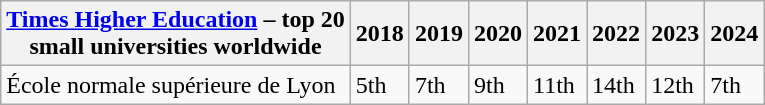<table class="wikitable sortable">
<tr>
<th><a href='#'>Times Higher Education</a> – top 20<br>small universities worldwide</th>
<th>2018</th>
<th>2019</th>
<th>2020<br></th>
<th>2021</th>
<th>2022</th>
<th>2023</th>
<th>2024</th>
</tr>
<tr>
<td>École normale supérieure de Lyon</td>
<td>5th</td>
<td>7th</td>
<td>9th</td>
<td>11th</td>
<td>14th</td>
<td>12th</td>
<td>7th</td>
</tr>
</table>
